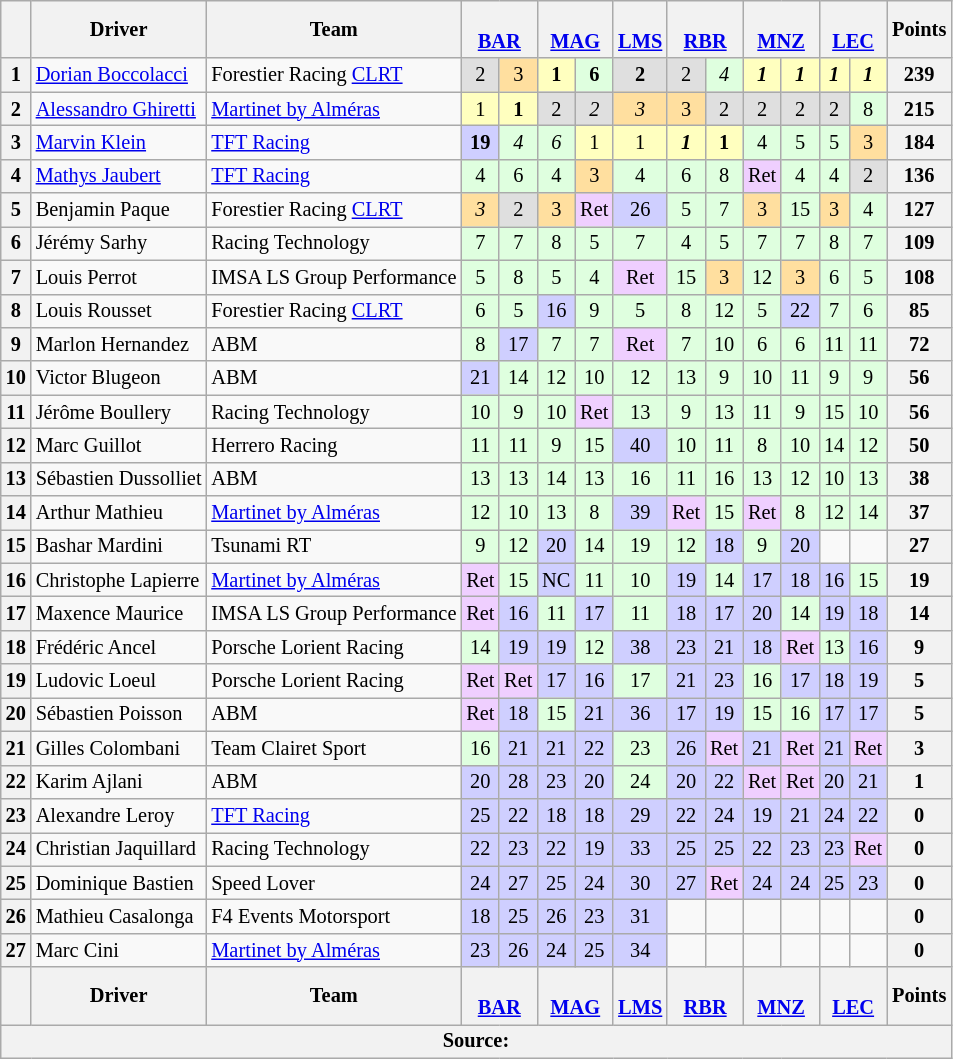<table class="wikitable" style="font-size:85%; text-align:center">
<tr>
<th></th>
<th>Driver</th>
<th>Team</th>
<th colspan="2"><br><a href='#'>BAR</a></th>
<th colspan="2"><br><a href='#'>MAG</a></th>
<th><br><a href='#'>LMS</a></th>
<th colspan="2"><br><a href='#'>RBR</a></th>
<th colspan="2"><br><a href='#'>MNZ</a></th>
<th colspan="2"><br><a href='#'>LEC</a></th>
<th>Points</th>
</tr>
<tr>
<th>1</th>
<td align="left"> <a href='#'>Dorian Boccolacci</a></td>
<td align="left"> Forestier Racing <a href='#'>CLRT</a></td>
<td style="background:#dfdfdf">2</td>
<td style="background:#ffdf9f">3</td>
<td style="background:#ffffbf"><strong>1</strong></td>
<td style="background:#dfffdf"><strong>6</strong></td>
<td style="background:#dfdfdf"><strong>2</strong></td>
<td style="background:#dfdfdf">2</td>
<td style="background:#dfffdf"><em>4</em></td>
<td style="background:#ffffbf"><strong><em>1</em></strong></td>
<td style="background:#ffffbf"><strong><em>1</em></strong></td>
<td style="background:#ffffbf"><strong><em>1</em></strong></td>
<td style="background:#ffffbf"><strong><em>1</em></strong></td>
<th>239</th>
</tr>
<tr>
<th>2</th>
<td align="left"> <a href='#'>Alessandro Ghiretti</a></td>
<td align="left"> <a href='#'>Martinet by Alméras</a></td>
<td style="background:#ffffbf">1</td>
<td style="background:#ffffbf"><strong>1</strong></td>
<td style="background:#dfdfdf">2</td>
<td style="background:#dfdfdf"><em>2</em></td>
<td style="background:#ffdf9f"><em>3</em></td>
<td style="background:#ffdf9f">3</td>
<td style="background:#dfdfdf">2</td>
<td style="background:#dfdfdf">2</td>
<td style="background:#dfdfdf">2</td>
<td style="background:#dfdfdf">2</td>
<td style="background:#dfffdf">8</td>
<th>215</th>
</tr>
<tr>
<th>3</th>
<td align="left"> <a href='#'>Marvin Klein</a></td>
<td align="left"> <a href='#'>TFT Racing</a></td>
<td style="background:#cfcfff"><strong>19</strong></td>
<td style="background:#dfffdf"><em>4</em></td>
<td style="background:#dfffdf"><em>6</em></td>
<td style="background:#ffffbf">1</td>
<td style="background:#ffffbf">1</td>
<td style="background:#ffffbf"><strong><em>1</em></strong></td>
<td style="background:#ffffbf"><strong>1</strong></td>
<td style="background:#dfffdf">4</td>
<td style="background:#dfffdf">5</td>
<td style="background:#dfffdf">5</td>
<td style="background:#ffdf9f">3</td>
<th>184</th>
</tr>
<tr>
<th>4</th>
<td align="left"> <a href='#'>Mathys Jaubert</a></td>
<td align="left"> <a href='#'>TFT Racing</a></td>
<td style="background:#dfffdf">4</td>
<td style="background:#dfffdf">6</td>
<td style="background:#dfffdf">4</td>
<td style="background:#ffdf9f">3</td>
<td style="background:#dfffdf">4</td>
<td style="background:#dfffdf">6</td>
<td style="background:#dfffdf">8</td>
<td style="background:#efcfff">Ret</td>
<td style="background:#dfffdf">4</td>
<td style="background:#dfffdf">4</td>
<td style="background:#dfdfdf">2</td>
<th>136</th>
</tr>
<tr>
<th>5</th>
<td align="left"> Benjamin Paque</td>
<td align="left"> Forestier Racing <a href='#'>CLRT</a></td>
<td style="background:#ffdf9f"><em>3</em></td>
<td style="background:#dfdfdf">2</td>
<td style="background:#ffdf9f">3</td>
<td style="background:#efcfff">Ret</td>
<td style="background:#cfcfff">26</td>
<td style="background:#dfffdf">5</td>
<td style="background:#dfffdf">7</td>
<td style="background:#ffdf9f">3</td>
<td style="background:#dfffdf">15</td>
<td style="background:#ffdf9f">3</td>
<td style="background:#dfffdf">4</td>
<th>127</th>
</tr>
<tr>
<th>6</th>
<td align="left"> Jérémy Sarhy</td>
<td align="left"> Racing Technology</td>
<td style="background:#dfffdf">7</td>
<td style="background:#dfffdf">7</td>
<td style="background:#dfffdf">8</td>
<td style="background:#dfffdf">5</td>
<td style="background:#dfffdf">7</td>
<td style="background:#dfffdf">4</td>
<td style="background:#dfffdf">5</td>
<td style="background:#dfffdf">7</td>
<td style="background:#dfffdf">7</td>
<td style="background:#dfffdf">8</td>
<td style="background:#dfffdf">7</td>
<th>109</th>
</tr>
<tr>
<th>7</th>
<td align="left"> Louis Perrot</td>
<td align="left"> IMSA LS Group Performance</td>
<td style="background:#dfffdf">5</td>
<td style="background:#dfffdf">8</td>
<td style="background:#dfffdf">5</td>
<td style="background:#dfffdf">4</td>
<td style="background:#efcfff">Ret</td>
<td style="background:#dfffdf">15</td>
<td style="background:#ffdf9f">3</td>
<td style="background:#dfffdf">12</td>
<td style="background:#ffdf9f">3</td>
<td style="background:#dfffdf">6</td>
<td style="background:#dfffdf">5</td>
<th>108</th>
</tr>
<tr>
<th>8</th>
<td align="left"> Louis Rousset</td>
<td align="left"> Forestier Racing <a href='#'>CLRT</a></td>
<td style="background:#dfffdf">6</td>
<td style="background:#dfffdf">5</td>
<td style="background:#cfcfff">16</td>
<td style="background:#dfffdf">9</td>
<td style="background:#dfffdf">5</td>
<td style="background:#dfffdf">8</td>
<td style="background:#dfffdf">12</td>
<td style="background:#dfffdf">5</td>
<td style="background:#cfcfff">22</td>
<td style="background:#dfffdf">7</td>
<td style="background:#dfffdf">6</td>
<th>85</th>
</tr>
<tr>
<th>9</th>
<td align="left"> Marlon Hernandez</td>
<td align="left"> ABM</td>
<td style="background:#dfffdf">8</td>
<td style="background:#cfcfff">17</td>
<td style="background:#dfffdf">7</td>
<td style="background:#dfffdf">7</td>
<td style="background:#efcfff">Ret</td>
<td style="background:#dfffdf">7</td>
<td style="background:#dfffdf">10</td>
<td style="background:#dfffdf">6</td>
<td style="background:#dfffdf">6</td>
<td style="background:#dfffdf">11</td>
<td style="background:#dfffdf">11</td>
<th>72</th>
</tr>
<tr>
<th>10</th>
<td align="left"> Victor Blugeon</td>
<td align="left"> ABM</td>
<td style="background:#cfcfff">21</td>
<td style="background:#dfffdf">14</td>
<td style="background:#dfffdf">12</td>
<td style="background:#dfffdf">10</td>
<td style="background:#dfffdf">12</td>
<td style="background:#dfffdf">13</td>
<td style="background:#dfffdf">9</td>
<td style="background:#dfffdf">10</td>
<td style="background:#dfffdf">11</td>
<td style="background:#dfffdf">9</td>
<td style="background:#dfffdf">9</td>
<th>56</th>
</tr>
<tr>
<th>11</th>
<td align="left"> Jérôme Boullery</td>
<td align="left"> Racing Technology</td>
<td style="background:#dfffdf">10</td>
<td style="background:#dfffdf">9</td>
<td style="background:#dfffdf">10</td>
<td style="background:#efcfff">Ret</td>
<td style="background:#dfffdf">13</td>
<td style="background:#dfffdf">9</td>
<td style="background:#dfffdf">13</td>
<td style="background:#dfffdf">11</td>
<td style="background:#dfffdf">9</td>
<td style="background:#dfffdf">15</td>
<td style="background:#dfffdf">10</td>
<th>56</th>
</tr>
<tr>
<th>12</th>
<td align="left"> Marc Guillot</td>
<td align="left"> Herrero Racing</td>
<td style="background:#dfffdf">11</td>
<td style="background:#dfffdf">11</td>
<td style="background:#dfffdf">9</td>
<td style="background:#dfffdf">15</td>
<td style="background:#cfcfff">40</td>
<td style="background:#dfffdf">10</td>
<td style="background:#dfffdf">11</td>
<td style="background:#dfffdf">8</td>
<td style="background:#dfffdf">10</td>
<td style="background:#dfffdf">14</td>
<td style="background:#dfffdf">12</td>
<th>50</th>
</tr>
<tr>
<th>13</th>
<td align="left"> Sébastien Dussolliet</td>
<td align="left"> ABM</td>
<td style="background:#dfffdf">13</td>
<td style="background:#dfffdf">13</td>
<td style="background:#dfffdf">14</td>
<td style="background:#dfffdf">13</td>
<td style="background:#dfffdf">16</td>
<td style="background:#dfffdf">11</td>
<td style="background:#dfffdf">16</td>
<td style="background:#dfffdf">13</td>
<td style="background:#dfffdf">12</td>
<td style="background:#dfffdf">10</td>
<td style="background:#dfffdf">13</td>
<th>38</th>
</tr>
<tr>
<th>14</th>
<td align="left"> Arthur Mathieu</td>
<td align="left"> <a href='#'>Martinet by Alméras</a></td>
<td style="background:#dfffdf">12</td>
<td style="background:#dfffdf">10</td>
<td style="background:#dfffdf">13</td>
<td style="background:#dfffdf">8</td>
<td style="background:#cfcfff">39</td>
<td style="background:#efcfff">Ret</td>
<td style="background:#dfffdf">15</td>
<td style="background:#efcfff">Ret</td>
<td style="background:#dfffdf">8</td>
<td style="background:#dfffdf">12</td>
<td style="background:#dfffdf">14</td>
<th>37</th>
</tr>
<tr>
<th>15</th>
<td align="left"> Bashar Mardini</td>
<td align="left"> Tsunami RT</td>
<td style="background:#dfffdf">9</td>
<td style="background:#dfffdf">12</td>
<td style="background:#cfcfff">20</td>
<td style="background:#dfffdf">14</td>
<td style="background:#dfffdf">19</td>
<td style="background:#dfffdf">12</td>
<td style="background:#cfcfff">18</td>
<td style="background:#dfffdf">9</td>
<td style="background:#cfcfff">20</td>
<td style="background:#"></td>
<td style="background:#"></td>
<th>27</th>
</tr>
<tr>
<th>16</th>
<td align="left"> Christophe Lapierre</td>
<td align="left"> <a href='#'>Martinet by Alméras</a></td>
<td style="background:#efcfff">Ret</td>
<td style="background:#dfffdf">15</td>
<td style="background:#cfcfff">NC</td>
<td style="background:#dfffdf">11</td>
<td style="background:#dfffdf">10</td>
<td style="background:#cfcfff">19</td>
<td style="background:#dfffdf">14</td>
<td style="background:#cfcfff">17</td>
<td style="background:#cfcfff">18</td>
<td style="background:#cfcfff">16</td>
<td style="background:#dfffdf">15</td>
<th>19</th>
</tr>
<tr>
<th>17</th>
<td align="left"> Maxence Maurice</td>
<td align="left"> IMSA LS Group Performance</td>
<td style="background:#efcfff">Ret</td>
<td style="background:#cfcfff">16</td>
<td style="background:#dfffdf">11</td>
<td style="background:#cfcfff">17</td>
<td style="background:#dfffdf">11</td>
<td style="background:#cfcfff">18</td>
<td style="background:#cfcfff">17</td>
<td style="background:#cfcfff">20</td>
<td style="background:#dfffdf">14</td>
<td style="background:#cfcfff">19</td>
<td style="background:#cfcfff">18</td>
<th>14</th>
</tr>
<tr>
<th>18</th>
<td align="left"> Frédéric Ancel</td>
<td align="left"> Porsche Lorient Racing</td>
<td style="background:#dfffdf">14</td>
<td style="background:#cfcfff">19</td>
<td style="background:#cfcfff">19</td>
<td style="background:#dfffdf">12</td>
<td style="background:#cfcfff">38</td>
<td style="background:#cfcfff">23</td>
<td style="background:#cfcfff">21</td>
<td style="background:#cfcfff">18</td>
<td style="background:#efcfff">Ret</td>
<td style="background:#dfffdf">13</td>
<td style="background:#cfcfff">16</td>
<th>9</th>
</tr>
<tr>
<th>19</th>
<td align="left"> Ludovic Loeul</td>
<td align="left"> Porsche Lorient Racing</td>
<td style="background:#efcfff">Ret</td>
<td style="background:#efcfff">Ret</td>
<td style="background:#cfcfff">17</td>
<td style="background:#cfcfff">16</td>
<td style="background:#dfffdf">17</td>
<td style="background:#cfcfff">21</td>
<td style="background:#cfcfff">23</td>
<td style="background:#dfffdf">16</td>
<td style="background:#cfcfff">17</td>
<td style="background:#cfcfff">18</td>
<td style="background:#cfcfff">19</td>
<th>5</th>
</tr>
<tr>
<th>20</th>
<td align="left"> Sébastien Poisson</td>
<td align="left"> ABM</td>
<td style="background:#efcfff">Ret</td>
<td style="background:#cfcfff">18</td>
<td style="background:#dfffdf">15</td>
<td style="background:#cfcfff">21</td>
<td style="background:#cfcfff">36</td>
<td style="background:#cfcfff">17</td>
<td style="background:#cfcfff">19</td>
<td style="background:#dfffdf">15</td>
<td style="background:#dfffdf">16</td>
<td style="background:#cfcfff">17</td>
<td style="background:#cfcfff">17</td>
<th>5</th>
</tr>
<tr>
<th>21</th>
<td align="left"> Gilles Colombani</td>
<td align="left"> Team Clairet Sport</td>
<td style="background:#dfffdf">16</td>
<td style="background:#cfcfff">21</td>
<td style="background:#cfcfff">21</td>
<td style="background:#cfcfff">22</td>
<td style="background:#dfffdf">23</td>
<td style="background:#cfcfff">26</td>
<td style="background:#efcfff">Ret</td>
<td style="background:#cfcfff">21</td>
<td style="background:#efcfff">Ret</td>
<td style="background:#cfcfff">21</td>
<td style="background:#efcfff">Ret</td>
<th>3</th>
</tr>
<tr>
<th>22</th>
<td align="left"> Karim Ajlani</td>
<td align="left"> ABM</td>
<td style="background:#cfcfff">20</td>
<td style="background:#cfcfff">28</td>
<td style="background:#cfcfff">23</td>
<td style="background:#cfcfff">20</td>
<td style="background:#dfffdf">24</td>
<td style="background:#cfcfff">20</td>
<td style="background:#cfcfff">22</td>
<td style="background:#efcfff">Ret</td>
<td style="background:#efcfff">Ret</td>
<td style="background:#cfcfff">20</td>
<td style="background:#cfcfff">21</td>
<th>1</th>
</tr>
<tr>
<th>23</th>
<td align="left"> Alexandre Leroy</td>
<td align="left"> <a href='#'>TFT Racing</a></td>
<td style="background:#cfcfff">25</td>
<td style="background:#cfcfff">22</td>
<td style="background:#cfcfff">18</td>
<td style="background:#cfcfff">18</td>
<td style="background:#cfcfff">29</td>
<td style="background:#cfcfff">22</td>
<td style="background:#cfcfff">24</td>
<td style="background:#cfcfff">19</td>
<td style="background:#cfcfff">21</td>
<td style="background:#cfcfff">24</td>
<td style="background:#cfcfff">22</td>
<th>0</th>
</tr>
<tr>
<th>24</th>
<td align="left"> Christian Jaquillard</td>
<td align="left"> Racing Technology</td>
<td style="background:#cfcfff">22</td>
<td style="background:#cfcfff">23</td>
<td style="background:#cfcfff">22</td>
<td style="background:#cfcfff">19</td>
<td style="background:#cfcfff">33</td>
<td style="background:#cfcfff">25</td>
<td style="background:#cfcfff">25</td>
<td style="background:#cfcfff">22</td>
<td style="background:#cfcfff">23</td>
<td style="background:#cfcfff">23</td>
<td style="background:#efcfff">Ret</td>
<th>0</th>
</tr>
<tr>
<th>25</th>
<td align="left"> Dominique Bastien</td>
<td align="left"> Speed Lover</td>
<td style="background:#cfcfff">24</td>
<td style="background:#cfcfff">27</td>
<td style="background:#cfcfff">25</td>
<td style="background:#cfcfff">24</td>
<td style="background:#cfcfff">30</td>
<td style="background:#cfcfff">27</td>
<td style="background:#efcfff">Ret</td>
<td style="background:#cfcfff">24</td>
<td style="background:#cfcfff">24</td>
<td style="background:#cfcfff">25</td>
<td style="background:#cfcfff">23</td>
<th>0</th>
</tr>
<tr>
<th>26</th>
<td align="left"> Mathieu Casalonga</td>
<td align="left"> F4 Events Motorsport</td>
<td style="background:#cfcfff">18</td>
<td style="background:#cfcfff">25</td>
<td style="background:#cfcfff">26</td>
<td style="background:#cfcfff">23</td>
<td style="background:#cfcfff">31</td>
<td></td>
<td></td>
<td></td>
<td></td>
<td></td>
<td></td>
<th>0</th>
</tr>
<tr>
<th>27</th>
<td align="left"> Marc Cini</td>
<td align="left"> <a href='#'>Martinet by Alméras</a></td>
<td style="background:#cfcfff">23</td>
<td style="background:#cfcfff">26</td>
<td style="background:#cfcfff">24</td>
<td style="background:#cfcfff">25</td>
<td style="background:#cfcfff">34</td>
<td></td>
<td></td>
<td></td>
<td></td>
<td></td>
<td></td>
<th>0</th>
</tr>
<tr>
<th></th>
<th>Driver</th>
<th>Team</th>
<th colspan="2"><br><a href='#'>BAR</a></th>
<th colspan="2"><br><a href='#'>MAG</a></th>
<th><br><a href='#'>LMS</a></th>
<th colspan="2"><br><a href='#'>RBR</a></th>
<th colspan="2"><br><a href='#'>MNZ</a></th>
<th colspan="2"><br><a href='#'>LEC</a></th>
<th>Points</th>
</tr>
<tr>
<th colspan="15">Source:</th>
</tr>
</table>
